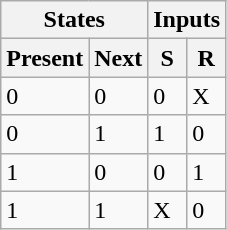<table class="wikitable" border="1">
<tr>
<th colspan="2">States</th>
<th colspan="2">Inputs</th>
</tr>
<tr>
<th>Present</th>
<th>Next</th>
<th>S</th>
<th>R</th>
</tr>
<tr>
<td>0</td>
<td>0</td>
<td>0</td>
<td>X</td>
</tr>
<tr>
<td>0</td>
<td>1</td>
<td>1</td>
<td>0</td>
</tr>
<tr>
<td>1</td>
<td>0</td>
<td>0</td>
<td>1</td>
</tr>
<tr>
<td>1</td>
<td>1</td>
<td>X</td>
<td>0</td>
</tr>
</table>
